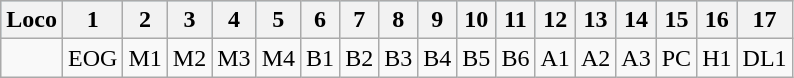<table class="wikitable">
<tr style="background:lightblue;">
<th>Loco</th>
<th>1</th>
<th>2</th>
<th>3</th>
<th>4</th>
<th>5</th>
<th>6</th>
<th>7</th>
<th>8</th>
<th>9</th>
<th>10</th>
<th>11</th>
<th>12</th>
<th>13</th>
<th>14</th>
<th>15</th>
<th>16</th>
<th>17</th>
</tr>
<tr>
<td></td>
<td>EOG</td>
<td>M1</td>
<td>M2</td>
<td>M3</td>
<td>M4</td>
<td>B1</td>
<td>B2</td>
<td>B3</td>
<td>B4</td>
<td>B5</td>
<td>B6</td>
<td>A1</td>
<td>A2</td>
<td>A3</td>
<td>PC</td>
<td>H1</td>
<td>DL1</td>
</tr>
</table>
